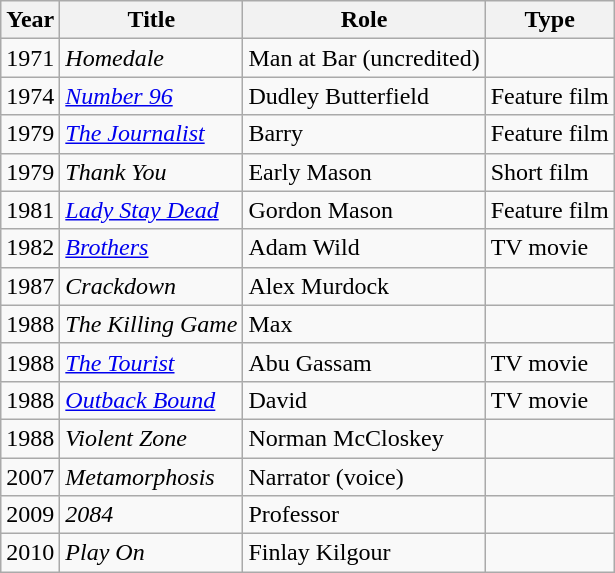<table class="wikitable">
<tr>
<th>Year</th>
<th>Title</th>
<th>Role</th>
<th>Type</th>
</tr>
<tr>
<td>1971</td>
<td><em>Homedale</em></td>
<td>Man at Bar (uncredited)</td>
<td></td>
</tr>
<tr>
<td>1974</td>
<td><em><a href='#'>Number 96</a></em></td>
<td>Dudley Butterfield</td>
<td>Feature film</td>
</tr>
<tr>
<td>1979</td>
<td><em><a href='#'>The Journalist</a></em></td>
<td>Barry</td>
<td>Feature film</td>
</tr>
<tr>
<td>1979</td>
<td><em>Thank You</em></td>
<td>Early Mason</td>
<td>Short film</td>
</tr>
<tr>
<td>1981</td>
<td><em><a href='#'>Lady Stay Dead</a></em></td>
<td>Gordon Mason</td>
<td>Feature film</td>
</tr>
<tr>
<td>1982</td>
<td><em><a href='#'>Brothers</a></em></td>
<td>Adam Wild</td>
<td>TV movie</td>
</tr>
<tr>
<td>1987</td>
<td><em>Crackdown</em></td>
<td>Alex Murdock</td>
<td></td>
</tr>
<tr>
<td>1988</td>
<td><em>The Killing Game</em></td>
<td>Max</td>
<td></td>
</tr>
<tr>
<td>1988</td>
<td><em><a href='#'>The Tourist</a></em></td>
<td>Abu Gassam</td>
<td>TV movie</td>
</tr>
<tr>
<td>1988</td>
<td><em><a href='#'>Outback Bound</a></em></td>
<td>David</td>
<td>TV movie</td>
</tr>
<tr>
<td>1988</td>
<td><em>Violent Zone</em></td>
<td>Norman McCloskey</td>
<td></td>
</tr>
<tr>
<td>2007</td>
<td><em>Metamorphosis</em></td>
<td>Narrator (voice)</td>
<td></td>
</tr>
<tr>
<td>2009</td>
<td><em>2084</em></td>
<td>Professor</td>
<td></td>
</tr>
<tr>
<td>2010</td>
<td><em>Play On</em></td>
<td>Finlay Kilgour</td>
<td></td>
</tr>
</table>
